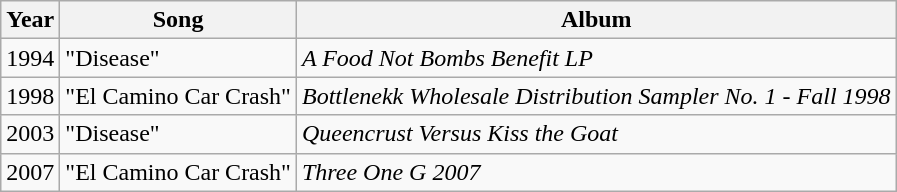<table class="wikitable">
<tr>
<th>Year</th>
<th>Song</th>
<th>Album</th>
</tr>
<tr>
<td>1994</td>
<td>"Disease"</td>
<td><em>A Food Not Bombs Benefit LP</em></td>
</tr>
<tr>
<td>1998</td>
<td>"El Camino Car Crash"</td>
<td><em>Bottlenekk Wholesale Distribution Sampler No. 1 - Fall 1998</em></td>
</tr>
<tr>
<td>2003</td>
<td>"Disease"</td>
<td><em>Queencrust Versus Kiss the Goat</em></td>
</tr>
<tr>
<td>2007</td>
<td>"El Camino Car Crash"</td>
<td><em>Three One G 2007</em></td>
</tr>
</table>
